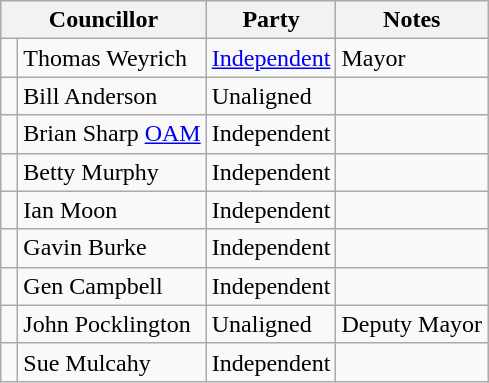<table class="wikitable">
<tr>
<th colspan="2">Councillor</th>
<th>Party</th>
<th>Notes</th>
</tr>
<tr>
<td> </td>
<td>Thomas Weyrich</td>
<td><a href='#'>Independent</a></td>
<td>Mayor</td>
</tr>
<tr>
<td> </td>
<td>Bill Anderson</td>
<td>Unaligned</td>
<td></td>
</tr>
<tr>
<td> </td>
<td>Brian Sharp <a href='#'>OAM</a></td>
<td>Independent</td>
<td></td>
</tr>
<tr>
<td> </td>
<td>Betty Murphy</td>
<td>Independent</td>
<td></td>
</tr>
<tr>
<td> </td>
<td>Ian Moon</td>
<td>Independent</td>
<td></td>
</tr>
<tr>
<td> </td>
<td>Gavin Burke</td>
<td>Independent</td>
<td></td>
</tr>
<tr>
<td> </td>
<td>Gen Campbell</td>
<td>Independent</td>
<td></td>
</tr>
<tr>
<td> </td>
<td>John Pocklington</td>
<td>Unaligned</td>
<td>Deputy Mayor</td>
</tr>
<tr>
<td> </td>
<td>Sue Mulcahy</td>
<td>Independent</td>
<td></td>
</tr>
</table>
